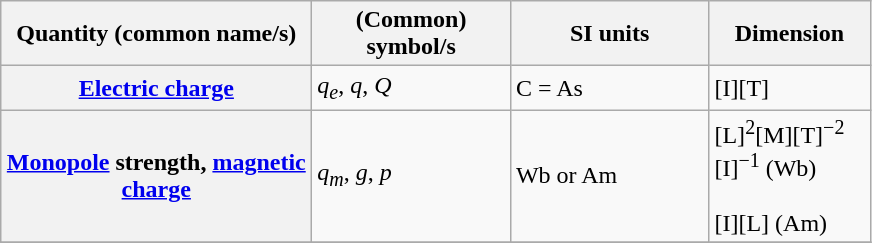<table class="wikitable">
<tr>
<th scope="col" width="200">Quantity (common name/s)</th>
<th scope="col" width="125">(Common) symbol/s</th>
<th scope="col" width="125">SI units</th>
<th scope="col" width="100">Dimension</th>
</tr>
<tr>
<th><a href='#'>Electric charge</a></th>
<td><em>q<sub>e</sub></em>, <em>q</em>, <em>Q</em></td>
<td>C = As</td>
<td>[I][T]</td>
</tr>
<tr>
<th><a href='#'>Monopole</a> strength, <a href='#'>magnetic charge</a></th>
<td><em>q<sub>m</sub></em>, <em>g</em>, <em>p</em></td>
<td>Wb or Am</td>
<td>[L]<sup>2</sup>[M][T]<sup>−2</sup> [I]<sup>−1</sup> (Wb)<br><br>[I][L] (Am)</td>
</tr>
<tr>
</tr>
</table>
